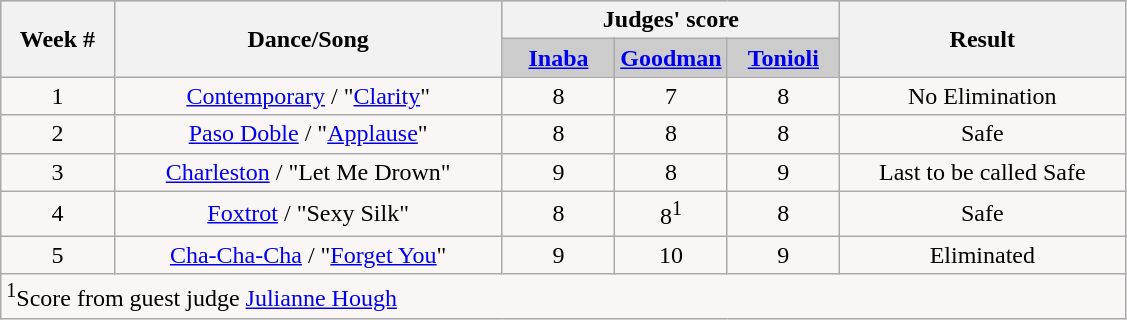<table class="wikitable collapsible collapsed">
<tr style="text-align: center; background:#ccc;">
<th rowspan="2">Week #</th>
<th rowspan="2">Dance/Song</th>
<th colspan="3">Judges' score</th>
<th rowspan="2">Result</th>
</tr>
<tr style="text-align: center; background:#ccc;">
<td style="width:10%; "><strong><a href='#'>Inaba</a></strong></td>
<td style="width:10%; "><strong><a href='#'>Goodman</a></strong></td>
<td style="width:10%; "><strong><a href='#'>Tonioli</a></strong></td>
</tr>
<tr style="text-align: center; background:#faf6f6;">
<td>1</td>
<td><a href='#'>Contemporary</a> / "<a href='#'>Clarity</a>"</td>
<td>8</td>
<td>7</td>
<td>8</td>
<td>No Elimination</td>
</tr>
<tr style="text-align:center; background:#faf6f6;">
<td>2</td>
<td><a href='#'>Paso Doble</a> / "<a href='#'>Applause</a>"</td>
<td>8</td>
<td>8</td>
<td>8</td>
<td>Safe</td>
</tr>
<tr style="text-align:center; background:#faf6f6;">
<td>3</td>
<td><a href='#'>Charleston</a> / "Let Me Drown"</td>
<td>9</td>
<td>8</td>
<td>9</td>
<td>Last to be called Safe</td>
</tr>
<tr style="text-align:center; background:#faf6f6;">
<td>4</td>
<td><a href='#'>Foxtrot</a> / "Sexy Silk"</td>
<td>8</td>
<td>8<sup>1</sup></td>
<td>8</td>
<td>Safe</td>
</tr>
<tr style="text-align: center; background:#faf6f6;">
<td>5</td>
<td><a href='#'>Cha-Cha-Cha</a> / "<a href='#'>Forget You</a>"</td>
<td>9</td>
<td>10</td>
<td>9</td>
<td>Eliminated</td>
</tr>
<tr style="text-align: center; background:#faf6f6;">
<td colspan="6" style="background:#faf6f6; text-align:left;"><sup>1</sup>Score from guest judge <a href='#'>Julianne Hough</a></td>
</tr>
</table>
